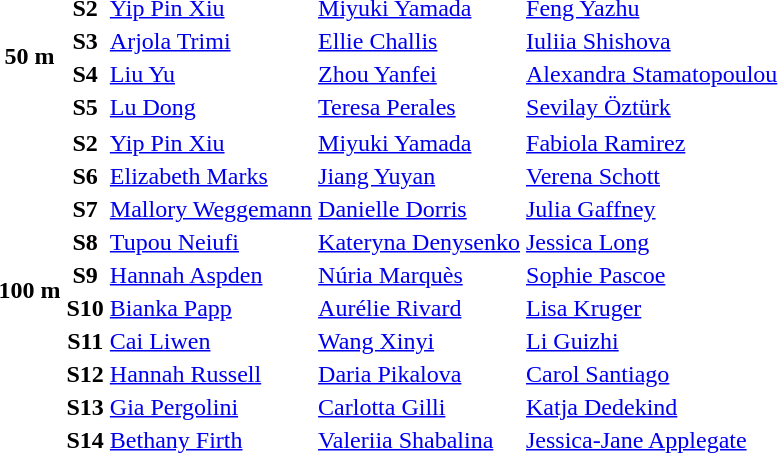<table>
<tr>
<th rowspan="5">50 m</th>
</tr>
<tr>
<th>S2</th>
<td> <a href='#'>Yip Pin Xiu</a></td>
<td> <a href='#'>Miyuki Yamada</a></td>
<td> <a href='#'>Feng Yazhu</a></td>
</tr>
<tr>
<th>S3</th>
<td> <a href='#'>Arjola Trimi</a></td>
<td> <a href='#'>Ellie Challis</a></td>
<td> <a href='#'>Iuliia Shishova</a></td>
</tr>
<tr>
<th>S4</th>
<td> <a href='#'>Liu Yu</a></td>
<td> <a href='#'>Zhou Yanfei</a></td>
<td> <a href='#'>Alexandra Stamatopoulou</a></td>
</tr>
<tr>
<th>S5</th>
<td> <a href='#'>Lu Dong</a></td>
<td> <a href='#'>Teresa Perales</a></td>
<td> <a href='#'>Sevilay Öztürk</a></td>
</tr>
<tr>
<th rowspan="11">100 m</th>
</tr>
<tr>
<th>S2</th>
<td> <a href='#'>Yip Pin Xiu</a></td>
<td> <a href='#'>Miyuki Yamada</a></td>
<td> <a href='#'>Fabiola Ramirez</a></td>
</tr>
<tr>
<th>S6</th>
<td> <a href='#'>Elizabeth Marks</a></td>
<td> <a href='#'>Jiang Yuyan</a></td>
<td> <a href='#'>Verena Schott</a></td>
</tr>
<tr>
<th>S7</th>
<td> <a href='#'>Mallory Weggemann</a></td>
<td> <a href='#'>Danielle Dorris</a></td>
<td> <a href='#'>Julia Gaffney</a></td>
</tr>
<tr>
<th>S8</th>
<td> <a href='#'>Tupou Neiufi</a></td>
<td> <a href='#'>Kateryna Denysenko</a></td>
<td> <a href='#'>Jessica Long</a></td>
</tr>
<tr>
<th>S9</th>
<td> <a href='#'>Hannah Aspden</a></td>
<td> <a href='#'>Núria Marquès</a></td>
<td> <a href='#'>Sophie Pascoe</a></td>
</tr>
<tr>
<th>S10</th>
<td> <a href='#'>Bianka Papp</a></td>
<td> <a href='#'>Aurélie Rivard</a></td>
<td> <a href='#'>Lisa Kruger</a></td>
</tr>
<tr>
<th>S11</th>
<td> <a href='#'>Cai Liwen</a></td>
<td> <a href='#'>Wang Xinyi</a></td>
<td> <a href='#'>Li Guizhi</a></td>
</tr>
<tr>
<th>S12</th>
<td> <a href='#'>Hannah Russell</a></td>
<td> <a href='#'>Daria Pikalova</a></td>
<td> <a href='#'>Carol Santiago</a></td>
</tr>
<tr>
<th>S13</th>
<td> <a href='#'>Gia Pergolini</a></td>
<td> <a href='#'>Carlotta Gilli</a></td>
<td> <a href='#'>Katja Dedekind</a></td>
</tr>
<tr>
<th>S14</th>
<td> <a href='#'>Bethany Firth</a></td>
<td> <a href='#'>Valeriia Shabalina</a></td>
<td> <a href='#'>Jessica-Jane Applegate</a></td>
</tr>
</table>
